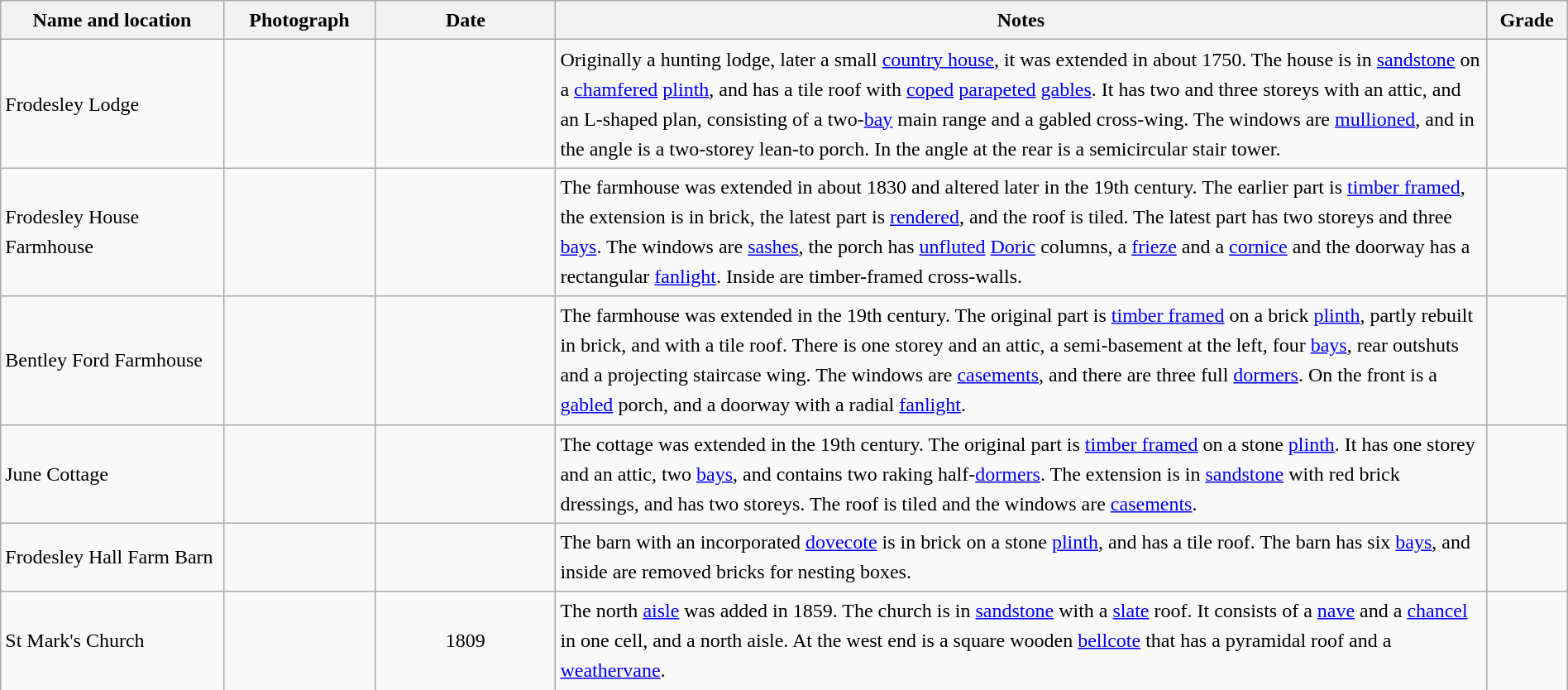<table class="wikitable sortable plainrowheaders" style="width:100%; border:0; text-align:left; line-height:150%;">
<tr>
<th scope="col"  style="width:150px">Name and location</th>
<th scope="col"  style="width:100px" class="unsortable">Photograph</th>
<th scope="col"  style="width:120px">Date</th>
<th scope="col"  style="width:650px" class="unsortable">Notes</th>
<th scope="col"  style="width:50px">Grade</th>
</tr>
<tr>
<td>Frodesley Lodge<br><small></small></td>
<td></td>
<td align="center"></td>
<td>Originally a hunting lodge, later a small <a href='#'>country house</a>, it was extended in about 1750.  The house is in <a href='#'>sandstone</a> on a <a href='#'>chamfered</a> <a href='#'>plinth</a>, and has a tile roof with <a href='#'>coped</a> <a href='#'>parapeted</a> <a href='#'>gables</a>.  It has two and three storeys with an attic, and an L-shaped plan, consisting of a two-<a href='#'>bay</a> main range and a gabled cross-wing.  The windows are <a href='#'>mullioned</a>, and in the angle is a two-storey lean-to porch.  In the angle at the rear is a semicircular stair tower.</td>
<td align="center" ></td>
</tr>
<tr>
<td>Frodesley House Farmhouse<br><small></small></td>
<td></td>
<td align="center"></td>
<td>The farmhouse was extended in about 1830 and altered later in the 19th century.  The earlier part is <a href='#'>timber framed</a>, the extension is in brick, the latest part is <a href='#'>rendered</a>, and the roof is tiled.  The latest part has two storeys and three <a href='#'>bays</a>.  The windows are <a href='#'>sashes</a>, the porch has <a href='#'>unfluted</a> <a href='#'>Doric</a> columns, a <a href='#'>frieze</a> and a <a href='#'>cornice</a> and the doorway has a rectangular <a href='#'>fanlight</a>.  Inside are timber-framed cross-walls.</td>
<td align="center" ></td>
</tr>
<tr>
<td>Bentley Ford Farmhouse<br><small></small></td>
<td></td>
<td align="center"></td>
<td>The farmhouse was extended in the 19th century.  The original part is <a href='#'>timber framed</a> on a brick <a href='#'>plinth</a>, partly rebuilt in brick, and with a tile roof.  There is one storey and an attic, a semi-basement at the left, four <a href='#'>bays</a>, rear outshuts and a projecting staircase wing.  The windows are <a href='#'>casements</a>, and there are three full <a href='#'>dormers</a>.  On the front is a <a href='#'>gabled</a> porch, and a doorway with a radial <a href='#'>fanlight</a>.</td>
<td align="center" ></td>
</tr>
<tr>
<td>June Cottage<br><small></small></td>
<td></td>
<td align="center"></td>
<td>The cottage was extended in the 19th century.  The original part is <a href='#'>timber framed</a> on a stone <a href='#'>plinth</a>.  It has one storey and an attic, two <a href='#'>bays</a>, and contains two raking half-<a href='#'>dormers</a>.  The extension is in <a href='#'>sandstone</a> with red brick dressings, and has two storeys.  The roof is tiled and the windows are <a href='#'>casements</a>.</td>
<td align="center" ></td>
</tr>
<tr>
<td>Frodesley Hall Farm Barn<br><small></small></td>
<td></td>
<td align="center"></td>
<td>The barn with an incorporated <a href='#'>dovecote</a> is in brick on a stone <a href='#'>plinth</a>, and has a tile roof.  The barn has six <a href='#'>bays</a>, and inside are removed bricks for nesting boxes.</td>
<td align="center" ></td>
</tr>
<tr>
<td>St Mark's Church<br><small></small></td>
<td></td>
<td align="center">1809</td>
<td>The north <a href='#'>aisle</a> was added in 1859.  The church is in <a href='#'>sandstone</a> with a <a href='#'>slate</a> roof.  It consists of a <a href='#'>nave</a> and a <a href='#'>chancel</a> in one cell, and a north aisle.  At the west end is a square wooden <a href='#'>bellcote</a> that has a pyramidal roof and a <a href='#'>weathervane</a>.</td>
<td align="center" ></td>
</tr>
<tr>
</tr>
</table>
